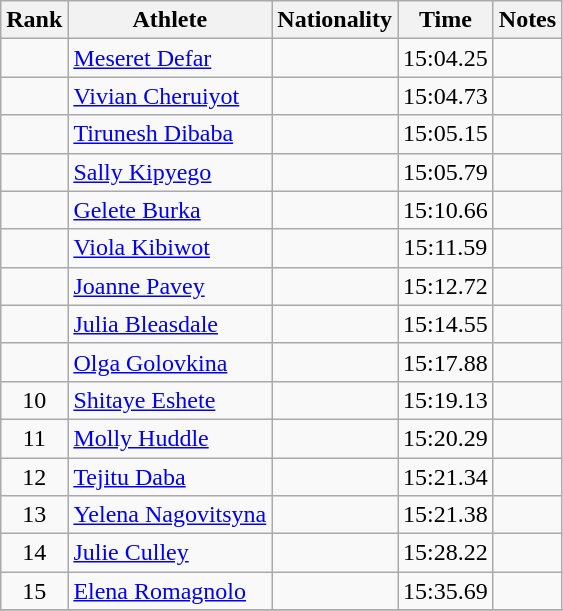<table class="wikitable sortable" style="text-align:center">
<tr>
<th>Rank</th>
<th>Athlete</th>
<th>Nationality</th>
<th>Time</th>
<th>Notes</th>
</tr>
<tr>
<td></td>
<td align=left><a href='#'>Meseret Defar</a></td>
<td align=left></td>
<td>15:04.25</td>
<td></td>
</tr>
<tr>
<td></td>
<td align=left><a href='#'>Vivian Cheruiyot</a></td>
<td align=left></td>
<td>15:04.73</td>
<td></td>
</tr>
<tr>
<td></td>
<td align=left><a href='#'>Tirunesh Dibaba</a></td>
<td align=left></td>
<td>15:05.15</td>
<td></td>
</tr>
<tr>
<td></td>
<td align=left><a href='#'>Sally Kipyego</a></td>
<td align=left></td>
<td>15:05.79</td>
<td></td>
</tr>
<tr>
<td></td>
<td align=left><a href='#'>Gelete Burka</a></td>
<td align=left></td>
<td>15:10.66</td>
<td></td>
</tr>
<tr>
<td></td>
<td align=left><a href='#'>Viola Kibiwot</a></td>
<td align=left></td>
<td>15:11.59</td>
<td></td>
</tr>
<tr>
<td></td>
<td align=left><a href='#'>Joanne Pavey</a></td>
<td align=left></td>
<td>15:12.72</td>
<td></td>
</tr>
<tr>
<td></td>
<td align=left><a href='#'>Julia Bleasdale</a></td>
<td align=left></td>
<td>15:14.55</td>
<td></td>
</tr>
<tr>
<td></td>
<td align=left><a href='#'>Olga Golovkina</a></td>
<td align=left></td>
<td>15:17.88</td>
<td></td>
</tr>
<tr>
<td>10</td>
<td align=left><a href='#'>Shitaye Eshete</a></td>
<td align=left></td>
<td>15:19.13</td>
<td></td>
</tr>
<tr>
<td>11</td>
<td align=left><a href='#'>Molly Huddle</a></td>
<td align=left></td>
<td>15:20.29</td>
<td></td>
</tr>
<tr>
<td>12</td>
<td align=left><a href='#'>Tejitu Daba</a></td>
<td align=left></td>
<td>15:21.34</td>
<td></td>
</tr>
<tr>
<td>13</td>
<td align=left><a href='#'>Yelena Nagovitsyna</a></td>
<td align=left></td>
<td>15:21.38</td>
<td></td>
</tr>
<tr>
<td>14</td>
<td align=left><a href='#'>Julie Culley</a></td>
<td align=left></td>
<td>15:28.22</td>
<td></td>
</tr>
<tr>
<td>15</td>
<td align=left><a href='#'>Elena Romagnolo</a></td>
<td align=left></td>
<td>15:35.69</td>
<td></td>
</tr>
<tr>
</tr>
</table>
